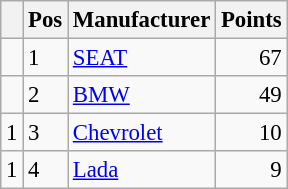<table class="wikitable" style="font-size: 95%;">
<tr>
<th></th>
<th>Pos</th>
<th>Manufacturer</th>
<th>Points</th>
</tr>
<tr>
<td align="left"></td>
<td>1</td>
<td> <a href='#'>SEAT</a></td>
<td align="right">67</td>
</tr>
<tr>
<td align="left"></td>
<td>2</td>
<td> <a href='#'>BMW</a></td>
<td align="right">49</td>
</tr>
<tr>
<td align="left"> 1</td>
<td>3</td>
<td> <a href='#'>Chevrolet</a></td>
<td align="right">10</td>
</tr>
<tr>
<td align="left"> 1</td>
<td>4</td>
<td> <a href='#'>Lada</a></td>
<td align="right">9</td>
</tr>
</table>
